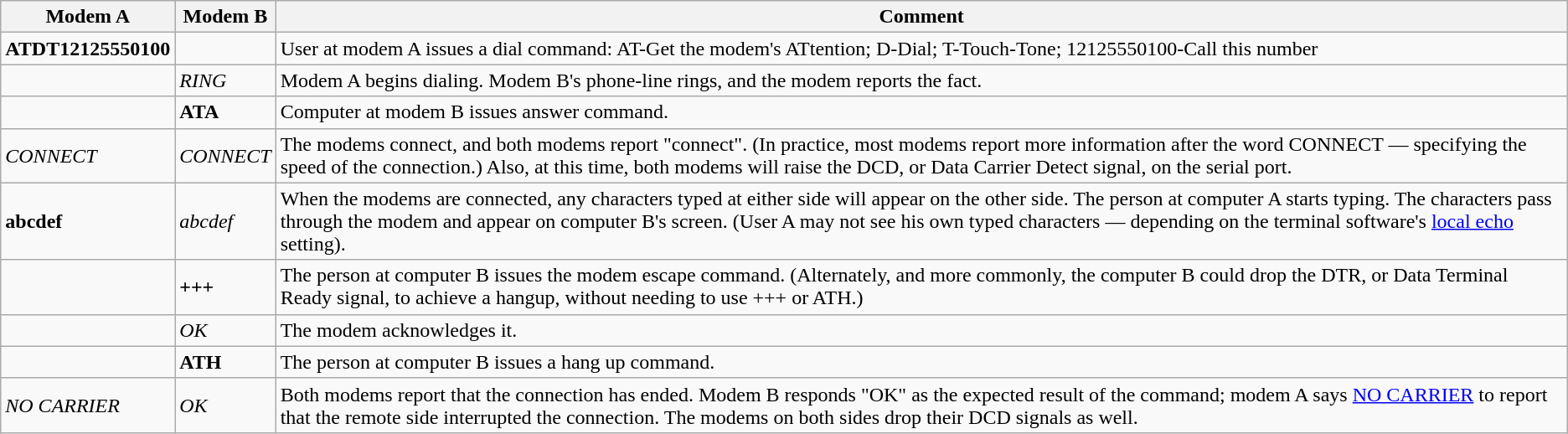<table class="wikitable">
<tr>
<th>Modem A</th>
<th>Modem B</th>
<th>Comment</th>
</tr>
<tr>
<td><strong>ATDT12125550100</strong></td>
<td></td>
<td>User at modem A issues a dial command: AT-Get the modem's ATtention; D-Dial; T-Touch-Tone; 12125550100-Call this number</td>
</tr>
<tr>
<td></td>
<td><em>RING</em></td>
<td>Modem A begins dialing. Modem B's phone-line rings, and the modem reports the fact.</td>
</tr>
<tr>
<td></td>
<td><strong>ATA</strong></td>
<td>Computer at modem B issues answer command.</td>
</tr>
<tr>
<td><em>CONNECT</em></td>
<td><em>CONNECT</em></td>
<td>The modems connect, and both modems report "connect". (In practice, most modems report more information after the word CONNECT — specifying the speed of the connection.) Also, at this time, both modems will raise the DCD, or Data Carrier Detect signal, on the serial port.</td>
</tr>
<tr>
<td><strong>abcdef</strong></td>
<td><em>abcdef</em></td>
<td>When the modems are connected, any characters typed at either side will appear on the other side. The person at computer A starts typing. The characters pass through the modem and appear on computer B's screen. (User A may not see his own typed characters — depending on the terminal software's <a href='#'>local echo</a> setting).</td>
</tr>
<tr>
<td></td>
<td><strong>+++</strong></td>
<td>The person at computer B issues the modem escape command. (Alternately, and more commonly, the computer B could drop the DTR, or Data Terminal Ready signal, to achieve a hangup, without needing to use +++ or ATH.)</td>
</tr>
<tr>
<td></td>
<td><em>OK</em></td>
<td>The modem acknowledges it.</td>
</tr>
<tr>
<td></td>
<td><strong>ATH</strong></td>
<td>The person at computer B issues a hang up command.</td>
</tr>
<tr>
<td><em>NO CARRIER</em></td>
<td><em>OK</em></td>
<td>Both modems report that the connection has ended. Modem B responds "OK" as the expected result of the command; modem A says <a href='#'>NO CARRIER</a> to report that the remote side interrupted the connection. The modems on both sides drop their DCD signals as well.</td>
</tr>
</table>
